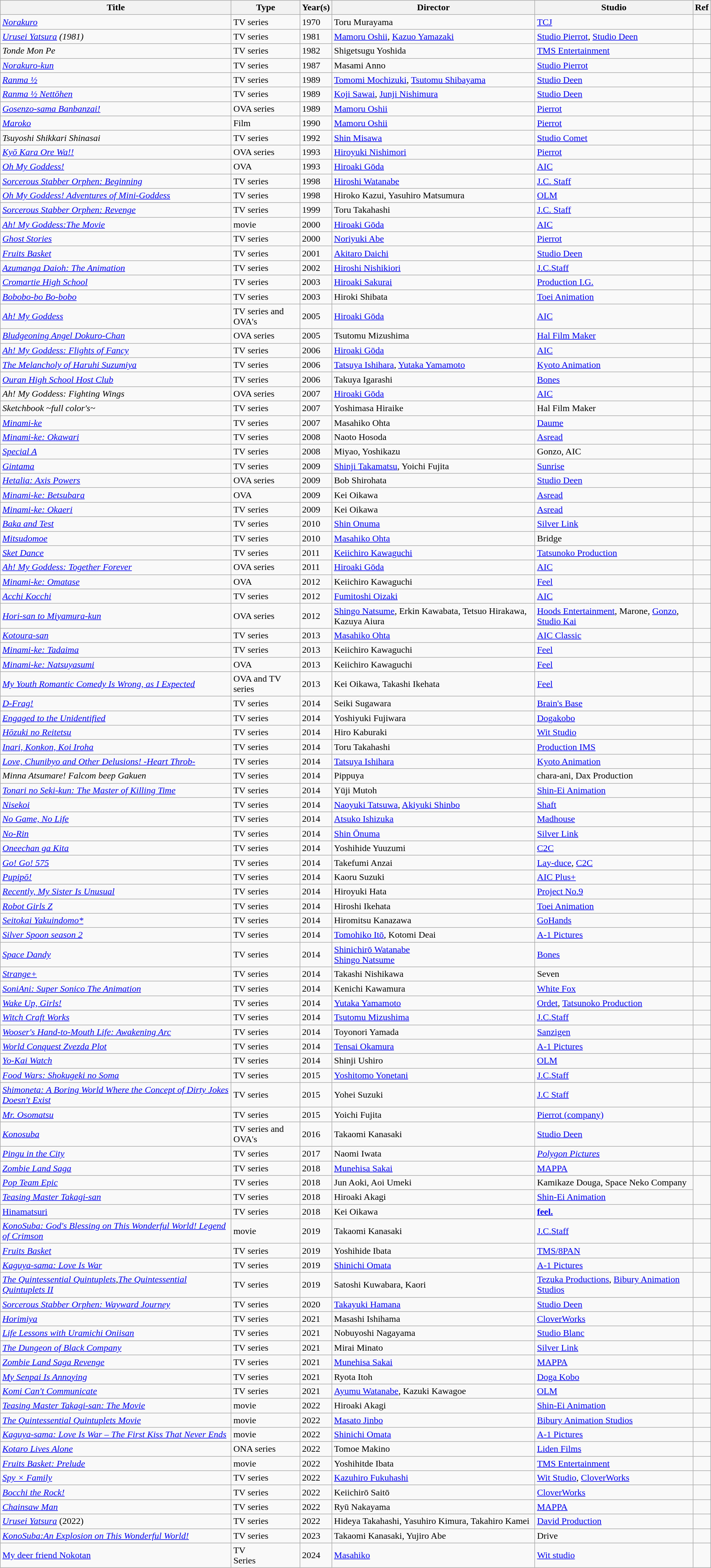<table class="wikitable sortable" border="1">
<tr>
<th>Title</th>
<th>Type</th>
<th>Year(s)</th>
<th>Director</th>
<th>Studio</th>
<th>Ref</th>
</tr>
<tr>
<td><em><a href='#'>Norakuro</a></em></td>
<td>TV series</td>
<td>1970</td>
<td>Toru Murayama</td>
<td><a href='#'>TCJ</a></td>
<td></td>
</tr>
<tr>
<td><em><a href='#'>Urusei Yatsura</a> (1981)</em></td>
<td>TV series</td>
<td>1981</td>
<td><a href='#'>Mamoru Oshii</a>, <a href='#'>Kazuo Yamazaki</a></td>
<td><a href='#'>Studio Pierrot</a>, <a href='#'>Studio Deen</a></td>
<td></td>
</tr>
<tr>
<td><em>Tonde Mon Pe</em></td>
<td>TV series</td>
<td>1982</td>
<td>Shigetsugu Yoshida</td>
<td><a href='#'>TMS Entertainment</a></td>
<td></td>
</tr>
<tr>
<td><em><a href='#'>Norakuro-kun</a></em></td>
<td>TV series</td>
<td>1987</td>
<td>Masami Anno</td>
<td><a href='#'>Studio Pierrot</a></td>
<td></td>
</tr>
<tr>
<td><em><a href='#'>Ranma ½</a></em></td>
<td>TV series</td>
<td>1989</td>
<td><a href='#'>Tomomi Mochizuki</a>, <a href='#'>Tsutomu Shibayama</a></td>
<td><a href='#'>Studio Deen</a></td>
<td></td>
</tr>
<tr>
<td><em><a href='#'>Ranma ½ Nettōhen</a></em></td>
<td>TV series</td>
<td>1989</td>
<td><a href='#'>Koji Sawai</a>, <a href='#'>Junji Nishimura</a></td>
<td><a href='#'>Studio Deen</a></td>
<td></td>
</tr>
<tr>
<td><em><a href='#'>Gosenzo-sama Banbanzai!</a></em></td>
<td>OVA series</td>
<td>1989</td>
<td><a href='#'>Mamoru Oshii</a></td>
<td><a href='#'>Pierrot</a></td>
<td></td>
</tr>
<tr>
<td><em><a href='#'>Maroko</a></em></td>
<td>Film</td>
<td>1990</td>
<td><a href='#'>Mamoru Oshii</a></td>
<td><a href='#'>Pierrot</a></td>
<td></td>
</tr>
<tr>
<td><em>Tsuyoshi Shikkari Shinasai</em></td>
<td>TV series</td>
<td>1992</td>
<td><a href='#'>Shin Misawa</a></td>
<td><a href='#'>Studio Comet</a></td>
<td></td>
</tr>
<tr>
<td><em><a href='#'>Kyō Kara Ore Wa!!</a></em></td>
<td>OVA series</td>
<td>1993</td>
<td><a href='#'>Hiroyuki Nishimori</a></td>
<td><a href='#'>Pierrot</a></td>
<td></td>
</tr>
<tr>
<td><em><a href='#'>Oh My Goddess!</a></em></td>
<td>OVA</td>
<td>1993</td>
<td><a href='#'>Hiroaki Gōda</a></td>
<td><a href='#'>AIC</a></td>
<td></td>
</tr>
<tr>
<td><em><a href='#'>Sorcerous Stabber Orphen: Beginning</a></em></td>
<td>TV series</td>
<td>1998</td>
<td><a href='#'>Hiroshi Watanabe</a></td>
<td><a href='#'>J.C. Staff</a></td>
<td></td>
</tr>
<tr>
<td><a href='#'><em>Oh My Goddess! Adventures of Mini-Goddess</em></a></td>
<td>TV series</td>
<td>1998</td>
<td>Hiroko Kazui, Yasuhiro Matsumura</td>
<td><a href='#'>OLM</a></td>
<td></td>
</tr>
<tr>
<td><em><a href='#'>Sorcerous Stabber Orphen: Revenge</a></em></td>
<td>TV series</td>
<td>1999</td>
<td Toru Takahashi (director)>Toru Takahashi</td>
<td><a href='#'>J.C. Staff</a></td>
<td></td>
</tr>
<tr>
<td><em><a href='#'>Ah! My Goddess:The Movie</a></em></td>
<td>movie</td>
<td>2000</td>
<td><a href='#'>Hiroaki Gōda</a></td>
<td><a href='#'>AIC</a></td>
<td></td>
</tr>
<tr>
<td><em><a href='#'>Ghost Stories</a></em></td>
<td>TV series</td>
<td>2000</td>
<td><a href='#'>Noriyuki Abe</a></td>
<td><a href='#'>Pierrot</a></td>
<td></td>
</tr>
<tr>
<td><em><a href='#'>Fruits Basket</a></em></td>
<td>TV series</td>
<td>2001</td>
<td><a href='#'>Akitaro Daichi</a></td>
<td><a href='#'>Studio Deen</a></td>
<td></td>
</tr>
<tr>
<td><em><a href='#'>Azumanga Daioh: The Animation</a></em></td>
<td>TV series</td>
<td>2002</td>
<td><a href='#'>Hiroshi Nishikiori</a></td>
<td><a href='#'>J.C.Staff</a></td>
<td></td>
</tr>
<tr>
<td><em><a href='#'>Cromartie High School</a></em></td>
<td>TV series</td>
<td>2003</td>
<td><a href='#'>Hiroaki Sakurai</a></td>
<td><a href='#'>Production I.G.</a></td>
<td></td>
</tr>
<tr>
<td><em><a href='#'>Bobobo-bo Bo-bobo</a></em></td>
<td>TV series</td>
<td>2003</td>
<td>Hiroki Shibata</td>
<td><a href='#'>Toei Animation</a></td>
<td></td>
</tr>
<tr>
<td><em><a href='#'>Ah! My Goddess</a></em></td>
<td>TV series and OVA's</td>
<td>2005</td>
<td><a href='#'>Hiroaki Gōda</a></td>
<td><a href='#'>AIC</a></td>
<td></td>
</tr>
<tr>
<td><em><a href='#'>Bludgeoning Angel Dokuro-Chan</a></em></td>
<td>OVA series</td>
<td>2005</td>
<td>Tsutomu Mizushima</td>
<td><a href='#'>Hal Film Maker</a></td>
<td></td>
</tr>
<tr>
<td><em><a href='#'>Ah! My Goddess: Flights of Fancy</a></em></td>
<td>TV series</td>
<td>2006</td>
<td><a href='#'>Hiroaki Gōda</a></td>
<td><a href='#'>AIC</a></td>
<td></td>
</tr>
<tr>
<td><em><a href='#'>The Melancholy of Haruhi Suzumiya</a></em></td>
<td>TV series</td>
<td>2006</td>
<td><a href='#'>Tatsuya Ishihara</a>, <a href='#'>Yutaka Yamamoto</a></td>
<td><a href='#'>Kyoto Animation</a></td>
<td></td>
</tr>
<tr>
<td><em><a href='#'>Ouran High School Host Club</a></em></td>
<td>TV series</td>
<td>2006</td>
<td>Takuya Igarashi</td>
<td><a href='#'>Bones</a></td>
<td></td>
</tr>
<tr>
<td><em>Ah! My Goddess: Fighting Wings</em></td>
<td>OVA series</td>
<td>2007</td>
<td><a href='#'>Hiroaki Gōda</a></td>
<td><a href='#'>AIC</a></td>
<td></td>
</tr>
<tr>
<td><em>Sketchbook ~full color's~</em></td>
<td>TV series</td>
<td>2007</td>
<td>Yoshimasa Hiraike</td>
<td>Hal Film Maker</td>
<td></td>
</tr>
<tr>
<td><em><a href='#'>Minami-ke</a></em></td>
<td>TV series</td>
<td>2007</td>
<td>Masahiko Ohta</td>
<td><a href='#'>Daume</a></td>
<td></td>
</tr>
<tr>
<td><em><a href='#'>Minami-ke: Okawari</a></em></td>
<td>TV series</td>
<td>2008</td>
<td>Naoto Hosoda</td>
<td><a href='#'>Asread</a></td>
<td></td>
</tr>
<tr>
<td><em><a href='#'>Special A</a></em></td>
<td>TV series</td>
<td>2008</td>
<td>Miyao, Yoshikazu</td>
<td>Gonzo, AIC</td>
<td></td>
</tr>
<tr>
<td><em><a href='#'>Gintama</a></em></td>
<td>TV series</td>
<td>2009</td>
<td><a href='#'>Shinji Takamatsu</a>, Yoichi Fujita</td>
<td><a href='#'>Sunrise</a></td>
<td></td>
</tr>
<tr>
<td><em><a href='#'>Hetalia: Axis Powers</a></em></td>
<td>OVA series</td>
<td>2009</td>
<td>Bob Shirohata</td>
<td><a href='#'>Studio Deen</a></td>
<td></td>
</tr>
<tr>
<td><em><a href='#'>Minami-ke: Betsubara</a></em></td>
<td>OVA</td>
<td>2009</td>
<td>Kei Oikawa</td>
<td><a href='#'>Asread</a></td>
<td></td>
</tr>
<tr>
<td><em><a href='#'>Minami-ke: Okaeri</a></em></td>
<td>TV series</td>
<td>2009</td>
<td>Kei Oikawa</td>
<td><a href='#'>Asread</a></td>
<td></td>
</tr>
<tr>
<td><em><a href='#'>Baka and Test</a></em></td>
<td>TV series</td>
<td>2010</td>
<td><a href='#'>Shin Onuma</a></td>
<td><a href='#'>Silver Link</a></td>
<td></td>
</tr>
<tr>
<td><em><a href='#'>Mitsudomoe</a></em></td>
<td>TV series</td>
<td>2010</td>
<td><a href='#'>Masahiko Ohta</a></td>
<td>Bridge</td>
<td></td>
</tr>
<tr>
<td><em><a href='#'>Sket Dance</a></em></td>
<td>TV series</td>
<td>2011</td>
<td><a href='#'>Keiichiro Kawaguchi</a></td>
<td><a href='#'>Tatsunoko Production</a></td>
<td></td>
</tr>
<tr>
<td><em><a href='#'>Ah! My Goddess: Together Forever</a></em></td>
<td>OVA series</td>
<td>2011</td>
<td><a href='#'>Hiroaki Gōda</a></td>
<td><a href='#'>AIC</a></td>
<td></td>
</tr>
<tr>
<td><em><a href='#'>Minami-ke: Omatase</a></em></td>
<td>OVA</td>
<td>2012</td>
<td>Keiichiro Kawaguchi</td>
<td><a href='#'>Feel</a></td>
<td></td>
</tr>
<tr>
<td><em><a href='#'>Acchi Kocchi</a></em></td>
<td>TV series</td>
<td>2012</td>
<td><a href='#'>Fumitoshi Oizaki</a></td>
<td><a href='#'>AIC</a></td>
<td></td>
</tr>
<tr>
<td><em><a href='#'>Hori-san to Miyamura-kun</a></em></td>
<td>OVA series</td>
<td>2012</td>
<td><a href='#'>Shingo Natsume</a>, Erkin Kawabata, Tetsuo Hirakawa, Kazuya Aiura</td>
<td><a href='#'>Hoods Entertainment</a>, Marone, <a href='#'>Gonzo</a>, <a href='#'>Studio Kai</a></td>
<td></td>
</tr>
<tr>
<td><em><a href='#'>Kotoura-san</a></em></td>
<td>TV series</td>
<td>2013</td>
<td><a href='#'>Masahiko Ohta</a></td>
<td><a href='#'>AIC Classic</a></td>
<td></td>
</tr>
<tr>
<td><em><a href='#'>Minami-ke: Tadaima</a></em></td>
<td>TV series</td>
<td>2013</td>
<td>Keiichiro Kawaguchi</td>
<td><a href='#'>Feel</a></td>
<td></td>
</tr>
<tr>
<td><em><a href='#'>Minami-ke: Natsuyasumi</a></em></td>
<td>OVA</td>
<td>2013</td>
<td>Keiichiro Kawaguchi</td>
<td><a href='#'>Feel</a></td>
<td></td>
</tr>
<tr>
<td><em><a href='#'>My Youth Romantic Comedy Is Wrong, as I Expected</a></em></td>
<td>OVA and TV series</td>
<td>2013</td>
<td>Kei Oikawa, Takashi Ikehata</td>
<td><a href='#'>Feel</a></td>
<td></td>
</tr>
<tr>
<td><em><a href='#'>D-Frag!</a></em></td>
<td>TV series</td>
<td>2014</td>
<td>Seiki Sugawara</td>
<td><a href='#'>Brain's Base</a></td>
<td></td>
</tr>
<tr>
<td><em><a href='#'>Engaged to the Unidentified</a></em></td>
<td>TV series</td>
<td>2014</td>
<td>Yoshiyuki Fujiwara</td>
<td><a href='#'>Dogakobo</a></td>
<td></td>
</tr>
<tr>
<td><em><a href='#'>Hōzuki no Reitetsu</a></em></td>
<td>TV series</td>
<td>2014</td>
<td>Hiro Kaburaki</td>
<td><a href='#'>Wit Studio</a></td>
<td></td>
</tr>
<tr>
<td><em><a href='#'>Inari, Konkon, Koi Iroha</a></em></td>
<td>TV series</td>
<td>2014</td>
<td Toru Takahashi (director)>Toru Takahashi</td>
<td><a href='#'>Production IMS</a></td>
<td></td>
</tr>
<tr>
<td><em><a href='#'>Love, Chunibyo and Other Delusions! -Heart Throb-</a></em></td>
<td>TV series</td>
<td>2014</td>
<td><a href='#'>Tatsuya Ishihara</a></td>
<td><a href='#'>Kyoto Animation</a></td>
<td></td>
</tr>
<tr>
<td><em>Minna Atsumare! Falcom beep Gakuen</em></td>
<td>TV series</td>
<td>2014</td>
<td>Pippuya</td>
<td>chara-ani, Dax Production</td>
<td></td>
</tr>
<tr>
<td><em><a href='#'>Tonari no Seki-kun: The Master of Killing Time</a></em></td>
<td>TV series</td>
<td>2014</td>
<td>Yūji Mutoh</td>
<td><a href='#'>Shin-Ei Animation</a></td>
<td></td>
</tr>
<tr>
<td><em><a href='#'>Nisekoi</a></em></td>
<td>TV series</td>
<td>2014</td>
<td><a href='#'>Naoyuki Tatsuwa</a>, <a href='#'>Akiyuki Shinbo</a></td>
<td><a href='#'>Shaft</a></td>
<td></td>
</tr>
<tr>
<td><a href='#'><em>No Game, No Life</em></a></td>
<td>TV series</td>
<td>2014</td>
<td><a href='#'>Atsuko Ishizuka</a></td>
<td><a href='#'>Madhouse</a></td>
<td></td>
</tr>
<tr>
<td><em><a href='#'>No-Rin</a></em></td>
<td>TV series</td>
<td>2014</td>
<td><a href='#'>Shin Ōnuma</a></td>
<td><a href='#'>Silver Link</a></td>
<td></td>
</tr>
<tr>
<td><em><a href='#'>Oneechan ga Kita</a></em></td>
<td>TV series</td>
<td>2014</td>
<td>Yoshihide Yuuzumi</td>
<td><a href='#'>C2C</a></td>
<td></td>
</tr>
<tr>
<td><em><a href='#'>Go! Go! 575</a></em></td>
<td>TV series</td>
<td>2014</td>
<td>Takefumi Anzai</td>
<td><a href='#'>Lay-duce</a>, <a href='#'>C2C</a></td>
<td></td>
</tr>
<tr>
<td><em><a href='#'>Pupipō!</a></em></td>
<td>TV series</td>
<td>2014</td>
<td>Kaoru Suzuki</td>
<td><a href='#'>AIC Plus+</a></td>
<td></td>
</tr>
<tr>
<td><em><a href='#'>Recently, My Sister Is Unusual</a></em></td>
<td>TV series</td>
<td>2014</td>
<td>Hiroyuki Hata</td>
<td><a href='#'>Project No.9</a></td>
<td></td>
</tr>
<tr>
<td><em><a href='#'>Robot Girls Z</a></em></td>
<td>TV series</td>
<td>2014</td>
<td>Hiroshi Ikehata</td>
<td><a href='#'>Toei Animation</a></td>
<td></td>
</tr>
<tr>
<td><em><a href='#'>Seitokai Yakuindomo*</a></em></td>
<td>TV series</td>
<td>2014</td>
<td>Hiromitsu Kanazawa</td>
<td><a href='#'>GoHands</a></td>
<td></td>
</tr>
<tr>
<td><em><a href='#'>Silver Spoon season 2</a></em></td>
<td>TV series</td>
<td>2014</td>
<td><a href='#'>Tomohiko Itō</a>, Kotomi Deai</td>
<td><a href='#'>A-1 Pictures</a></td>
<td></td>
</tr>
<tr>
<td><em><a href='#'>Space Dandy</a></em></td>
<td>TV series</td>
<td>2014</td>
<td><a href='#'>Shinichirō Watanabe</a><br><a href='#'>Shingo Natsume</a></td>
<td><a href='#'>Bones</a></td>
<td></td>
</tr>
<tr>
<td><em><a href='#'>Strange+</a></em></td>
<td>TV series</td>
<td>2014</td>
<td>Takashi Nishikawa</td>
<td Seven (studio)>Seven</td>
<td></td>
</tr>
<tr>
<td><em><a href='#'>SoniAni: Super Sonico The Animation</a></em></td>
<td>TV series</td>
<td>2014</td>
<td>Kenichi Kawamura</td>
<td><a href='#'>White Fox</a></td>
<td></td>
</tr>
<tr>
<td><em><a href='#'>Wake Up, Girls!</a></em></td>
<td>TV series</td>
<td>2014</td>
<td><a href='#'>Yutaka Yamamoto</a></td>
<td><a href='#'>Ordet</a>, <a href='#'>Tatsunoko Production</a></td>
<td></td>
</tr>
<tr>
<td><em><a href='#'>Witch Craft Works</a></em></td>
<td>TV series</td>
<td>2014</td>
<td><a href='#'>Tsutomu Mizushima</a></td>
<td><a href='#'>J.C.Staff</a></td>
<td></td>
</tr>
<tr>
<td><em><a href='#'>Wooser's Hand-to-Mouth Life: Awakening Arc</a></em></td>
<td>TV series</td>
<td>2014</td>
<td>Toyonori Yamada</td>
<td><a href='#'>Sanzigen</a></td>
<td></td>
</tr>
<tr>
<td><em><a href='#'>World Conquest Zvezda Plot</a></em></td>
<td>TV series</td>
<td>2014</td>
<td><a href='#'>Tensai Okamura</a></td>
<td><a href='#'>A-1 Pictures</a></td>
<td></td>
</tr>
<tr>
<td><em><a href='#'>Yo-Kai Watch</a></em></td>
<td>TV series</td>
<td>2014</td>
<td>Shinji Ushiro</td>
<td><a href='#'>OLM</a></td>
<td></td>
</tr>
<tr>
<td><em><a href='#'>Food Wars: Shokugeki no Soma</a></em></td>
<td>TV series</td>
<td>2015</td>
<td><a href='#'>Yoshitomo Yonetani</a></td>
<td><a href='#'>J.C.Staff</a></td>
<td></td>
</tr>
<tr>
<td><a href='#'><em>Shimoneta: A Boring World Where the Concept of Dirty Jokes Doesn't Exist</em></a></td>
<td>TV series</td>
<td>2015</td>
<td>Yohei Suzuki</td>
<td><a href='#'>J.C Staff</a></td>
<td></td>
</tr>
<tr>
<td><em><a href='#'>Mr. Osomatsu</a></em></td>
<td>TV series</td>
<td>2015</td>
<td>Yoichi Fujita</td>
<td><a href='#'>Pierrot (company)</a></td>
<td></td>
</tr>
<tr>
<td><em><a href='#'>Konosuba</a></em></td>
<td>TV series and OVA's</td>
<td>2016</td>
<td>Takaomi Kanasaki</td>
<td><a href='#'>Studio Deen</a></td>
<td></td>
</tr>
<tr>
<td><em><a href='#'>Pingu in the City</a></em></td>
<td>TV series</td>
<td>2017</td>
<td>Naomi Iwata</td>
<td><em><a href='#'>Polygon Pictures</a></em></td>
<td></td>
</tr>
<tr>
<td><em><a href='#'>Zombie Land Saga</a></em></td>
<td>TV series</td>
<td>2018</td>
<td><a href='#'>Munehisa Sakai</a></td>
<td><a href='#'>MAPPA</a></td>
<td></td>
</tr>
<tr>
<td><em><a href='#'>Pop Team Epic</a></em></td>
<td>TV series</td>
<td>2018</td>
<td>Jun Aoki, Aoi Umeki</td>
<td>Kamikaze Douga, Space Neko Company</td>
</tr>
<tr>
<td><em><a href='#'>Teasing Master Takagi-san</a></em></td>
<td>TV series</td>
<td>2018</td>
<td>Hiroaki Akagi</td>
<td><a href='#'>Shin-Ei Animation</a></td>
</tr>
<tr>
<td><a href='#'>Hinamatsuri</a></td>
<td>TV series</td>
<td>2018</td>
<td>Kei Oikawa</td>
<td><strong><a href='#'>feel.</a></strong></td>
<td></td>
</tr>
<tr>
<td><em><a href='#'>KonoSuba: God's Blessing on This Wonderful World! Legend of Crimson</a></em></td>
<td>movie</td>
<td>2019</td>
<td>Takaomi Kanasaki</td>
<td><a href='#'>J.C.Staff</a></td>
<td></td>
</tr>
<tr>
<td><em><a href='#'>Fruits Basket</a></em></td>
<td>TV series</td>
<td>2019</td>
<td>Yoshihide Ibata</td>
<td><a href='#'>TMS/8PAN</a></td>
<td></td>
</tr>
<tr>
<td><em><a href='#'>Kaguya-sama: Love Is War</a></em></td>
<td>TV series</td>
<td>2019</td>
<td><a href='#'>Shinichi Omata</a></td>
<td><a href='#'>A-1 Pictures</a></td>
</tr>
<tr>
<td><em><a href='#'>The Quintessential Quintuplets</a>,<a href='#'>The Quintessential Quintuplets II</a></em></td>
<td>TV series</td>
<td>2019</td>
<td>Satoshi Kuwabara, Kaori</td>
<td><a href='#'>Tezuka Productions</a>, <a href='#'>Bibury Animation Studios</a></td>
<td></td>
</tr>
<tr>
<td><em><a href='#'>Sorcerous Stabber Orphen: Wayward Journey</a></em></td>
<td>TV series</td>
<td>2020</td>
<td><a href='#'>Takayuki Hamana</a></td>
<td><a href='#'>Studio Deen</a></td>
<td></td>
</tr>
<tr>
<td><em><a href='#'>Horimiya</a></em></td>
<td>TV series</td>
<td>2021</td>
<td>Masashi Ishihama</td>
<td><a href='#'>CloverWorks</a></td>
<td></td>
</tr>
<tr>
<td><em><a href='#'>Life Lessons with Uramichi Oniisan</a></em></td>
<td>TV series</td>
<td>2021</td>
<td>Nobuyoshi Nagayama</td>
<td><a href='#'>Studio Blanc</a></td>
<td></td>
</tr>
<tr>
<td><em><a href='#'>The Dungeon of Black Company</a></em></td>
<td>TV series</td>
<td>2021</td>
<td>Mirai Minato</td>
<td><a href='#'>Silver Link</a></td>
<td></td>
</tr>
<tr>
<td><em><a href='#'>Zombie Land Saga Revenge</a></em></td>
<td>TV series</td>
<td>2021</td>
<td><a href='#'>Munehisa Sakai</a></td>
<td><a href='#'>MAPPA</a></td>
<td></td>
</tr>
<tr>
<td><em><a href='#'>My Senpai Is Annoying</a></em></td>
<td>TV series</td>
<td>2021</td>
<td>Ryota Itoh</td>
<td><a href='#'>Doga Kobo</a></td>
<td></td>
</tr>
<tr>
<td><em><a href='#'>Komi Can't Communicate</a></em></td>
<td>TV series</td>
<td>2021</td>
<td><a href='#'>Ayumu Watanabe</a>, Kazuki Kawagoe</td>
<td><a href='#'>OLM</a></td>
<td></td>
</tr>
<tr>
<td><em><a href='#'>Teasing Master Takagi-san: The Movie</a></em></td>
<td>movie</td>
<td>2022</td>
<td>Hiroaki Akagi</td>
<td><a href='#'>Shin-Ei Animation</a></td>
<td></td>
</tr>
<tr>
<td><em><a href='#'>The Quintessential Quintuplets Movie</a></em></td>
<td>movie</td>
<td>2022</td>
<td><a href='#'>Masato Jinbo</a></td>
<td><a href='#'>Bibury Animation Studios</a></td>
<td></td>
</tr>
<tr>
<td><em><a href='#'>Kaguya-sama: Love Is War – The First Kiss That Never Ends</a></em></td>
<td>movie</td>
<td>2022</td>
<td><a href='#'>Shinichi Omata</a></td>
<td><a href='#'>A-1 Pictures</a></td>
<td></td>
</tr>
<tr>
<td><em><a href='#'>Kotaro Lives Alone</a></em></td>
<td>ONA series</td>
<td>2022</td>
<td>Tomoe Makino</td>
<td><a href='#'>Liden Films</a></td>
<td></td>
</tr>
<tr>
<td><em><a href='#'>Fruits Basket: Prelude</a></em></td>
<td>movie</td>
<td>2022</td>
<td>Yoshihitde Ibata</td>
<td><a href='#'>TMS Entertainment</a></td>
<td></td>
</tr>
<tr>
<td><em><a href='#'>Spy × Family</a></em></td>
<td>TV series</td>
<td>2022</td>
<td><a href='#'>Kazuhiro Fukuhashi</a></td>
<td><a href='#'>Wit Studio</a>, <a href='#'>CloverWorks</a></td>
<td></td>
</tr>
<tr>
<td><em><a href='#'>Bocchi the Rock!</a></em></td>
<td>TV series</td>
<td>2022</td>
<td>Keiichirō Saitō</td>
<td><a href='#'>CloverWorks</a></td>
<td></td>
</tr>
<tr>
<td><em><a href='#'>Chainsaw Man</a></em></td>
<td>TV series</td>
<td>2022</td>
<td>Ryū Nakayama</td>
<td><a href='#'>MAPPA</a></td>
<td></td>
</tr>
<tr>
<td><a href='#'><em>Urusei Yatsura</em></a> (2022)</td>
<td>TV series</td>
<td>2022</td>
<td>Hideya Takahashi, Yasuhiro Kimura, Takahiro Kamei</td>
<td><a href='#'>David Production</a></td>
<td></td>
</tr>
<tr>
<td><em><a href='#'>KonoSuba:An Explosion on This Wonderful World!</a></em></td>
<td>TV series</td>
<td>2023</td>
<td>Takaomi Kanasaki, Yujiro Abe</td>
<td>Drive</td>
<td></td>
</tr>
<tr>
<td><a href='#'>My deer friend Nokotan</a></td>
<td>TV<br>Series</td>
<td>2024</td>
<td><a href='#'>Masahiko</a></td>
<td><a href='#'>Wit studio</a></td>
<td></td>
</tr>
</table>
